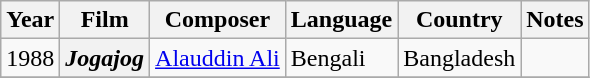<table class="wikitable sortable">
<tr>
<th>Year</th>
<th>Film</th>
<th>Composer</th>
<th>Language</th>
<th>Country</th>
<th>Notes</th>
</tr>
<tr>
<td>1988</td>
<th><em>Jogajog</em></th>
<td><a href='#'>Alauddin Ali</a></td>
<td rowspan=1>Bengali</td>
<td rowspan=1>Bangladesh</td>
<td></td>
</tr>
<tr>
</tr>
</table>
